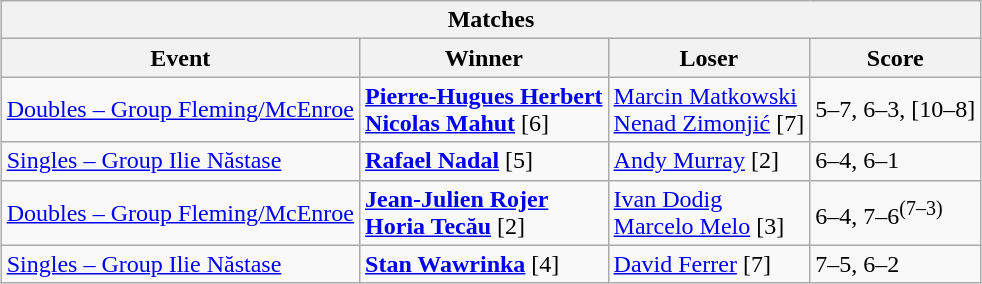<table class="wikitable collapsible uncollapsed" style="margin:1em auto;">
<tr>
<th colspan=4>Matches</th>
</tr>
<tr>
<th>Event</th>
<th>Winner</th>
<th>Loser</th>
<th>Score</th>
</tr>
<tr align=left>
<td><a href='#'>Doubles – Group Fleming/McEnroe</a></td>
<td> <strong><a href='#'>Pierre-Hugues Herbert</a></strong> <br>  <strong><a href='#'>Nicolas Mahut</a></strong> [6]</td>
<td> <a href='#'>Marcin Matkowski</a> <br>  <a href='#'>Nenad Zimonjić</a> [7]</td>
<td>5–7, 6–3, [10–8]</td>
</tr>
<tr align=left>
<td><a href='#'>Singles – Group Ilie Năstase</a></td>
<td> <strong><a href='#'>Rafael Nadal</a></strong> [5]</td>
<td> <a href='#'>Andy Murray</a> [2]</td>
<td>6–4, 6–1</td>
</tr>
<tr align=left>
<td><a href='#'>Doubles – Group Fleming/McEnroe</a></td>
<td> <strong><a href='#'>Jean-Julien Rojer</a></strong> <br>  <strong><a href='#'>Horia Tecău</a></strong> [2]</td>
<td> <a href='#'>Ivan Dodig</a> <br>  <a href='#'>Marcelo Melo</a> [3]</td>
<td>6–4, 7–6<sup>(7–3)</sup></td>
</tr>
<tr align=left>
<td><a href='#'>Singles – Group Ilie Năstase</a></td>
<td> <strong><a href='#'>Stan Wawrinka</a></strong> [4]</td>
<td> <a href='#'>David Ferrer</a> [7]</td>
<td>7–5, 6–2</td>
</tr>
</table>
